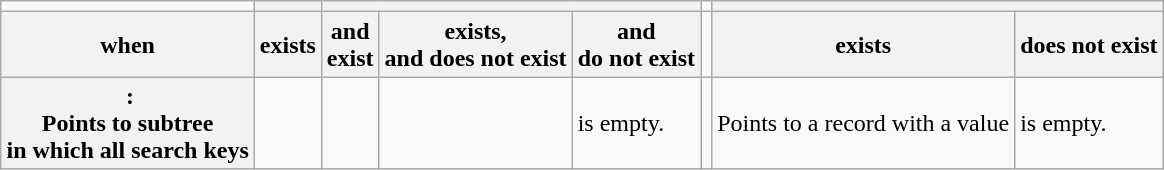<table class="wikitable" style="margin-left: auto; margin-right: auto; border: none;">
<tr>
<td></td>
<th></th>
<th colspan="3"></th>
<td></td>
<th colspan="2"></th>
</tr>
<tr>
<th>when</th>
<th> exists</th>
<th> and <br>exist</th>
<th> exists,<br>and  does not exist</th>
<th> and <br>do not exist</th>
<td></td>
<th> exists</th>
<th> does not exist</th>
</tr>
<tr>
<th> :<br>Points to subtree<br>in which all search keys</th>
<td></td>
<td></td>
<td></td>
<td> is empty.</td>
<td></td>
<td>Points to a record with a value<br></td>
<td> is empty.</td>
</tr>
</table>
